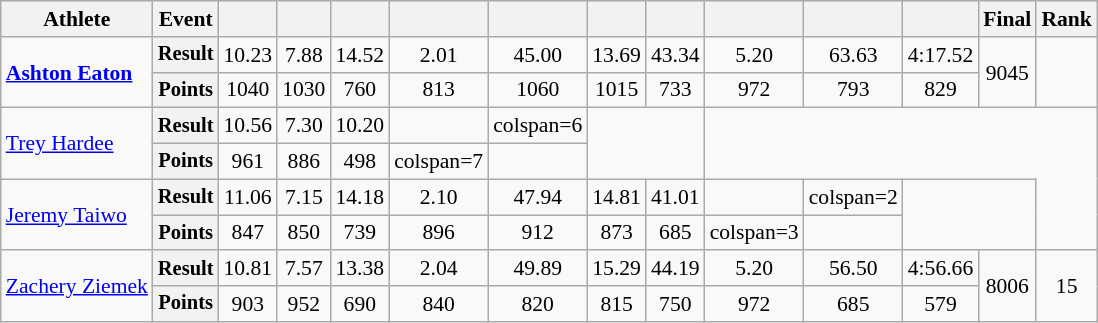<table class="wikitable" style="font-size:90%">
<tr>
<th>Athlete</th>
<th>Event</th>
<th></th>
<th></th>
<th></th>
<th></th>
<th></th>
<th></th>
<th></th>
<th></th>
<th></th>
<th></th>
<th>Final</th>
<th>Rank</th>
</tr>
<tr style=text-align:center>
<td rowspan=2 style=text-align:left><strong><a href='#'>Ashton Eaton</a></strong></td>
<th style="font-size:95%">Result</th>
<td>10.23 <strong></strong></td>
<td>7.88</td>
<td>14.52</td>
<td>2.01</td>
<td>45.00  <strong></strong></td>
<td>13.69</td>
<td>43.34</td>
<td>5.20</td>
<td>63.63 <strong></strong></td>
<td>4:17.52 <strong></strong></td>
<td rowspan=2>9045 <strong></strong></td>
<td rowspan=2></td>
</tr>
<tr style=text-align:center>
<th style="font-size:95%">Points</th>
<td>1040</td>
<td>1030</td>
<td>760</td>
<td>813</td>
<td>1060</td>
<td>1015</td>
<td>733</td>
<td>972</td>
<td>793</td>
<td>829</td>
</tr>
<tr style=text-align:center>
<td rowspan=2 style=text-align:left><a href='#'>Trey Hardee</a></td>
<th style="font-size:95%">Result</th>
<td>10.56</td>
<td>7.30</td>
<td>10.20</td>
<td></td>
<td>colspan=6 </td>
<td rowspan=2 colspan=2></td>
</tr>
<tr style=text-align:center>
<th style="font-size:95%">Points</th>
<td>961</td>
<td>886</td>
<td>498</td>
<td>colspan=7 </td>
</tr>
<tr style=text-align:center>
<td rowspan=2 style=text-align:left><a href='#'>Jeremy Taiwo</a></td>
<th style="font-size:95%">Result</th>
<td>11.06</td>
<td>7.15</td>
<td>14.18</td>
<td>2.10</td>
<td>47.94</td>
<td>14.81</td>
<td>41.01</td>
<td></td>
<td>colspan=2 </td>
<td rowspan=2 colspan=2></td>
</tr>
<tr style=text-align:center>
<th style="font-size:95%">Points</th>
<td>847</td>
<td>850</td>
<td>739</td>
<td>896</td>
<td>912</td>
<td>873</td>
<td>685</td>
<td>colspan=3 </td>
</tr>
<tr style=text-align:center>
<td rowspan=2 style=text-align:left><a href='#'>Zachery Ziemek</a></td>
<th style="font-size:95%">Result</th>
<td>10.81</td>
<td>7.57 <strong></strong></td>
<td>13.38</td>
<td>2.04</td>
<td>49.89 <strong></strong></td>
<td>15.29</td>
<td>44.19</td>
<td>5.20</td>
<td>56.50 <strong></strong></td>
<td>4:56.66 <strong></strong></td>
<td rowspan=2>8006</td>
<td rowspan=2>15</td>
</tr>
<tr style=text-align:center>
<th style="font-size:95%">Points</th>
<td>903</td>
<td>952</td>
<td>690</td>
<td>840</td>
<td>820</td>
<td>815</td>
<td>750</td>
<td>972</td>
<td>685</td>
<td>579</td>
</tr>
</table>
